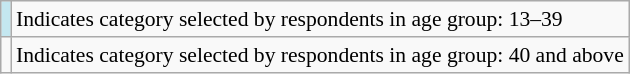<table class="wikitable" style="font-size:90%;">
<tr>
<td style="background-color:#C4E7F0"></td>
<td>Indicates category selected by respondents in age group: 13–39</td>
</tr>
<tr>
<td></td>
<td>Indicates category selected by respondents in age group: 40 and above</td>
</tr>
</table>
